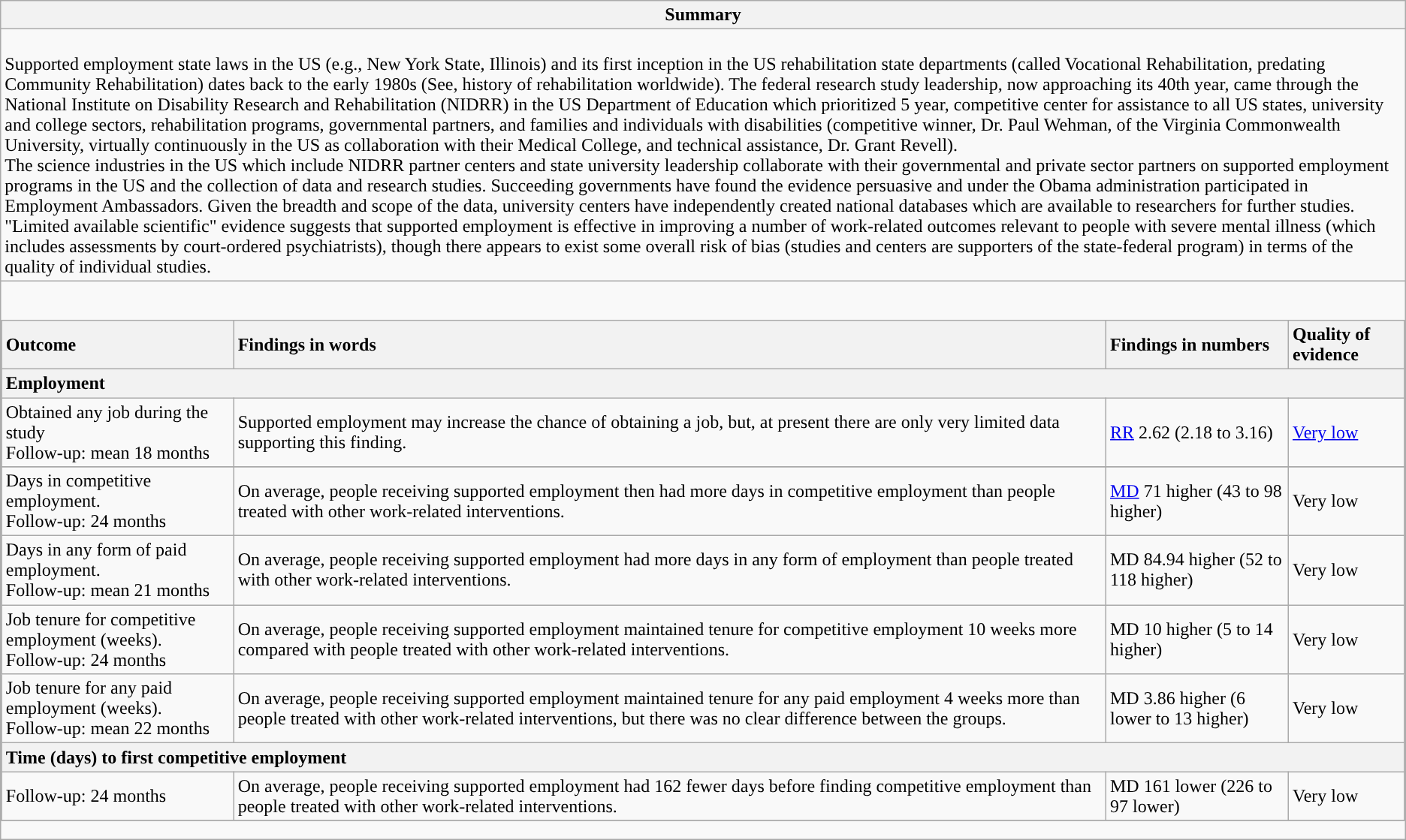<table class="wikitable">
<tr>
<th>Summary</th>
</tr>
<tr>
<td><br>Supported employment  state laws in the US (e.g., New York State, Illinois) and its first inception in the US rehabilitation state departments (called Vocational Rehabilitation, predating Community Rehabilitation) dates back to the early 1980s (See, history of rehabilitation worldwide). The federal research study leadership, now approaching its 40th year, came through the National Institute on Disability Research and Rehabilitation (NIDRR) in the US Department of Education which prioritized 5 year, competitive center for assistance to all US states, university and college sectors, rehabilitation programs, governmental partners, and families and individuals with disabilities  (competitive winner, Dr. Paul Wehman, of the Virginia Commonwealth University, virtually continuously in the US as collaboration with their Medical College, and technical assistance, Dr. Grant Revell).<br>The science industries in the US which include NIDRR partner centers and state university leadership collaborate with their governmental and private sector partners on supported employment programs in the US and the collection of data and research studies. Succeeding governments have found the evidence persuasive and under the Obama administration participated in Employment Ambassadors. Given the breadth and scope of the data, university centers have independently created national databases which are available to researchers for further studies. "Limited available scientific" evidence suggests that supported employment is effective in improving a number of work-related outcomes relevant to people with severe mental illness (which includes assessments by court-ordered psychiatrists), though there appears to exist some overall risk of bias (studies and centers are supporters of the state-federal program) in terms of the quality of individual studies.</td>
</tr>
<tr>
<td style="padding:0;"><br><table class="wikitable collapsible collapsed" style="width:100%;">
<tr>
<th scope="col" style="text-align: left;">Outcome</th>
<th scope="col" style="text-align: left;">Findings in words</th>
<th scope="col" style="text-align: left;">Findings in numbers</th>
<th scope="col" style="text-align: left;">Quality of evidence</th>
</tr>
<tr>
<th colspan="4" style="text-align: left;">Employment</th>
</tr>
<tr>
<td>Obtained any job during the study<br>Follow-up: mean 18 months</td>
<td>Supported employment may increase the chance of obtaining a job, but, at present there are only very limited data supporting this finding.</td>
<td><a href='#'>RR</a> 2.62 (2.18 to 3.16)</td>
<td><a href='#'>Very low</a></td>
</tr>
<tr>
</tr>
<tr>
<td>Days in competitive employment.<br>Follow-up: 24 months</td>
<td>On average, people receiving supported employment then had more days in competitive employment than people treated with other work-related interventions.</td>
<td><a href='#'>MD</a> 71 higher (43 to 98 higher)</td>
<td>Very low</td>
</tr>
<tr>
<td>Days in any form of paid employment.<br>Follow-up: mean 21 months</td>
<td>On average, people receiving supported employment had more days in any form of employment than people treated with other work-related interventions.</td>
<td>MD 84.94 higher (52 to 118 higher)</td>
<td>Very low</td>
</tr>
<tr>
<td>Job tenure for competitive employment (weeks).<br>Follow-up: 24 months</td>
<td>On average, people receiving supported employment maintained tenure for competitive employment 10 weeks more compared with people treated with other work-related interventions.</td>
<td>MD 10 higher (5 to 14 higher)</td>
<td>Very low</td>
</tr>
<tr>
<td>Job tenure for any paid employment (weeks).<br>Follow-up: mean 22 months</td>
<td>On average, people receiving supported employment maintained tenure for any paid employment 4 weeks more than people treated with other work-related interventions, but there was no clear difference between the groups.</td>
<td>MD 3.86 higher (6 lower to 13 higher)</td>
<td>Very low</td>
</tr>
<tr>
<th colspan="4" style="text-align: left;">Time (days) to first competitive employment</th>
</tr>
<tr>
<td>Follow-up: 24 months</td>
<td>On average, people receiving supported employment had 162 fewer days before finding competitive employment than people treated with other work-related interventions.</td>
<td>MD 161 lower (226 to 97 lower)</td>
<td>Very low</td>
</tr>
<tr>
</tr>
</table>
</td>
</tr>
</table>
